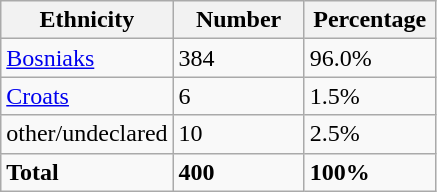<table class="wikitable">
<tr>
<th width="100px">Ethnicity</th>
<th width="80px">Number</th>
<th width="80px">Percentage</th>
</tr>
<tr>
<td><a href='#'>Bosniaks</a></td>
<td>384</td>
<td>96.0%</td>
</tr>
<tr>
<td><a href='#'>Croats</a></td>
<td>6</td>
<td>1.5%</td>
</tr>
<tr>
<td>other/undeclared</td>
<td>10</td>
<td>2.5%</td>
</tr>
<tr>
<td><strong>Total</strong></td>
<td><strong>400</strong></td>
<td><strong>100%</strong></td>
</tr>
</table>
